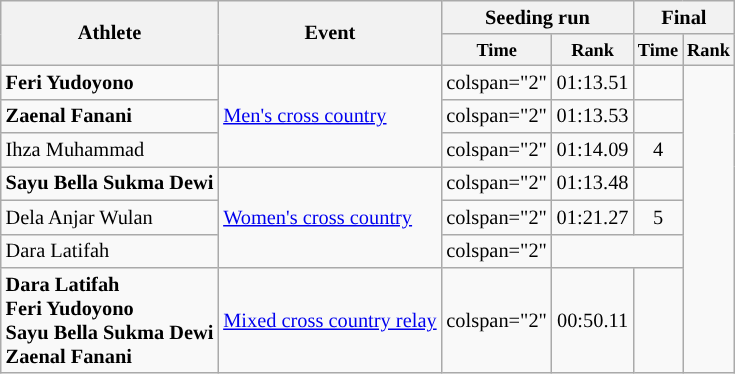<table class="wikitable" style="font-size:85%">
<tr>
<th rowspan="2">Athlete</th>
<th rowspan="2">Event</th>
<th colspan="2">Seeding run</th>
<th colspan="2">Final</th>
</tr>
<tr style="font-size:90%">
<th>Time</th>
<th>Rank</th>
<th>Time</th>
<th>Rank</th>
</tr>
<tr align="center">
<td align="left"><strong>Feri Yudoyono</strong></td>
<td align="left" rowspan="3"><a href='#'>Men's cross country</a></td>
<td>colspan="2" </td>
<td>01:13.51</td>
<td></td>
</tr>
<tr align="center">
<td align="left"><strong>Zaenal Fanani</strong></td>
<td>colspan="2" </td>
<td>01:13.53</td>
<td></td>
</tr>
<tr align="center">
<td align="left">Ihza Muhammad</td>
<td>colspan="2" </td>
<td>01:14.09</td>
<td>4</td>
</tr>
<tr align="center">
<td align="left"><strong>Sayu Bella Sukma Dewi</strong></td>
<td align="left" rowspan="3"><a href='#'>Women's cross country</a></td>
<td>colspan="2" </td>
<td>01:13.48</td>
<td></td>
</tr>
<tr align="center">
<td align="left">Dela Anjar Wulan</td>
<td>colspan="2" </td>
<td>01:21.27</td>
<td>5</td>
</tr>
<tr align="center">
<td align="left">Dara Latifah</td>
<td>colspan="2" </td>
<td colspan="2"></td>
</tr>
<tr align="center">
<td align="left"><strong>Dara Latifah<br>Feri Yudoyono<br>Sayu Bella Sukma Dewi<br>Zaenal Fanani</strong></td>
<td align="left" rowspan="3"><a href='#'>Mixed cross country relay</a></td>
<td>colspan="2" </td>
<td>00:50.11</td>
<td></td>
</tr>
</table>
